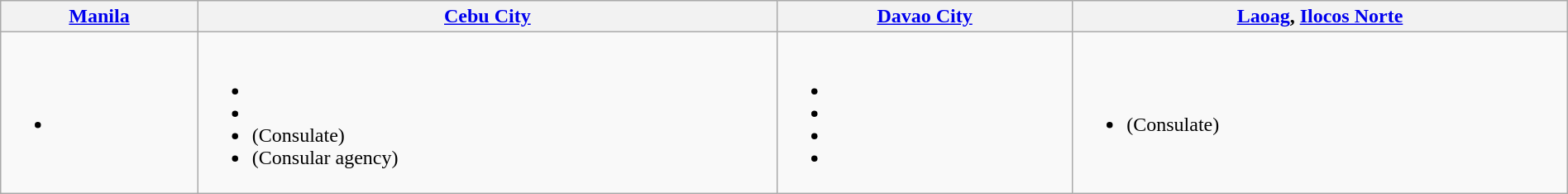<table class="wikitable" width=100%>
<tr>
<th><a href='#'>Manila</a></th>
<th><a href='#'>Cebu City</a></th>
<th><a href='#'>Davao City</a></th>
<th><a href='#'>Laoag</a>, <a href='#'>Ilocos Norte</a></th>
</tr>
<tr>
<td><br><ul><li></li></ul></td>
<td><br><ul><li></li><li></li><li> (Consulate)</li><li> (Consular agency)</li></ul></td>
<td><br><ul><li></li><li></li><li></li><li></li></ul></td>
<td><br><ul><li> (Consulate)</li></ul></td>
</tr>
</table>
